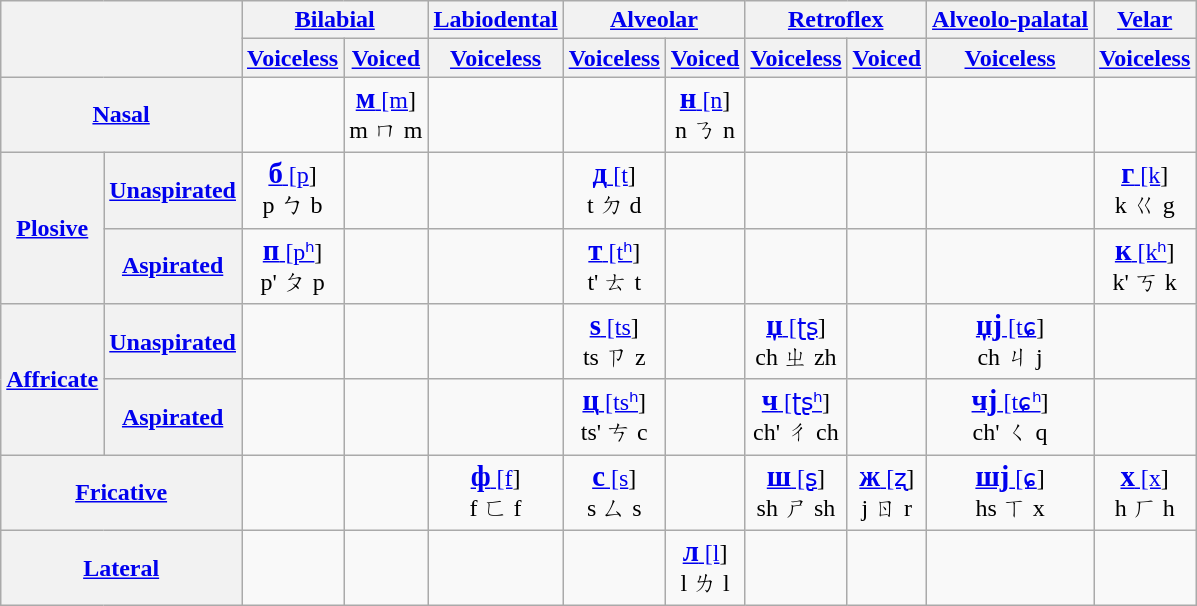<table class=wikitable style="text-align:center;">
<tr>
<th rowspan=2 colspan=2></th>
<th colspan=2><a href='#'>Bilabial</a></th>
<th><a href='#'>Labiodental</a></th>
<th colspan=2><a href='#'>Alveolar</a></th>
<th colspan=2><a href='#'>Retroflex</a></th>
<th><a href='#'>Alveolo-palatal</a></th>
<th><a href='#'>Velar</a></th>
</tr>
<tr>
<th><a href='#'>Voiceless</a></th>
<th><a href='#'>Voiced</a></th>
<th><a href='#'>Voiceless</a></th>
<th><a href='#'>Voiceless</a></th>
<th><a href='#'>Voiced</a></th>
<th><a href='#'>Voiceless</a></th>
<th><a href='#'>Voiced</a></th>
<th><a href='#'>Voiceless</a></th>
<th><a href='#'>Voiceless</a></th>
</tr>
<tr>
<th colspan=2><a href='#'>Nasal</a></th>
<td></td>
<td><a href='#'><strong><big>м</big></strong> [m</a>]<br>m ㄇ m</td>
<td></td>
<td></td>
<td><a href='#'><strong><big>н</big></strong> [n</a>]<br>n ㄋ n</td>
<td></td>
<td></td>
<td></td>
<td></td>
</tr>
<tr>
<th rowspan=2><a href='#'>Plosive</a></th>
<th><a href='#'>Unaspirated</a></th>
<td><a href='#'><strong><big>б</big></strong> [p</a>]<br>p ㄅ b</td>
<td></td>
<td></td>
<td><a href='#'><strong><big>д</big></strong> [t</a>]<br>t ㄉ d</td>
<td></td>
<td></td>
<td></td>
<td></td>
<td><a href='#'><strong><big>г</big></strong> [k</a>]<br>k ㄍ g</td>
</tr>
<tr>
<th><a href='#'>Aspirated</a></th>
<td><a href='#'><strong><big>п</big></strong> [pʰ</a>]<br>p' ㄆ p</td>
<td></td>
<td></td>
<td><a href='#'><strong><big>т</big></strong> [tʰ</a>]<br>t' ㄊ t</td>
<td></td>
<td></td>
<td></td>
<td></td>
<td><a href='#'><strong><big>к</big></strong> [kʰ</a>]<br>k' ㄎ k</td>
</tr>
<tr>
<th rowspan=2><a href='#'>Affricate</a></th>
<th><a href='#'>Unaspirated</a></th>
<td></td>
<td></td>
<td></td>
<td><a href='#'><strong><big>ѕ</big></strong> [ts</a>]<br>ts ㄗ z</td>
<td></td>
<td><a href='#'><strong><big>џ</big></strong> [ʈʂ</a>]<br>ch ㄓ zh</td>
<td></td>
<td><a href='#'><strong><big>џј</big></strong> [tɕ</a>]<br>ch ㄐ j</td>
<td></td>
</tr>
<tr>
<th><a href='#'>Aspirated</a></th>
<td></td>
<td></td>
<td></td>
<td><a href='#'><strong><big>ц</big></strong> [tsʰ</a>]<br>ts' ㄘ c</td>
<td></td>
<td><a href='#'><strong><big>ч</big></strong> [ʈʂʰ</a>]<br>ch' ㄔ ch</td>
<td></td>
<td><a href='#'><strong><big>чј</big></strong> [tɕʰ</a>]<br>ch' ㄑ q</td>
<td></td>
</tr>
<tr>
<th colspan=2><a href='#'>Fricative</a></th>
<td></td>
<td></td>
<td><a href='#'><strong><big>ф</big></strong> [f</a>]<br>f ㄈ f</td>
<td><a href='#'><strong><big>с</big></strong> [s</a>]<br>s ㄙ s</td>
<td></td>
<td><a href='#'><strong><big>ш</big></strong> [ʂ</a>]<br>sh ㄕ sh</td>
<td><a href='#'><strong><big>ж</big></strong> [ʐ</a>]<br>j ㄖ r</td>
<td><a href='#'><strong><big>шј</big></strong> [ɕ</a>]<br>hs ㄒ x</td>
<td><a href='#'><strong><big>х</big></strong> [x</a>]<br>h ㄏ h</td>
</tr>
<tr>
<th colspan=2><a href='#'>Lateral</a></th>
<td></td>
<td></td>
<td></td>
<td></td>
<td><a href='#'><strong><big>л</big></strong> [l</a>]<br>l ㄌ l</td>
<td></td>
<td></td>
<td></td>
<td></td>
</tr>
</table>
